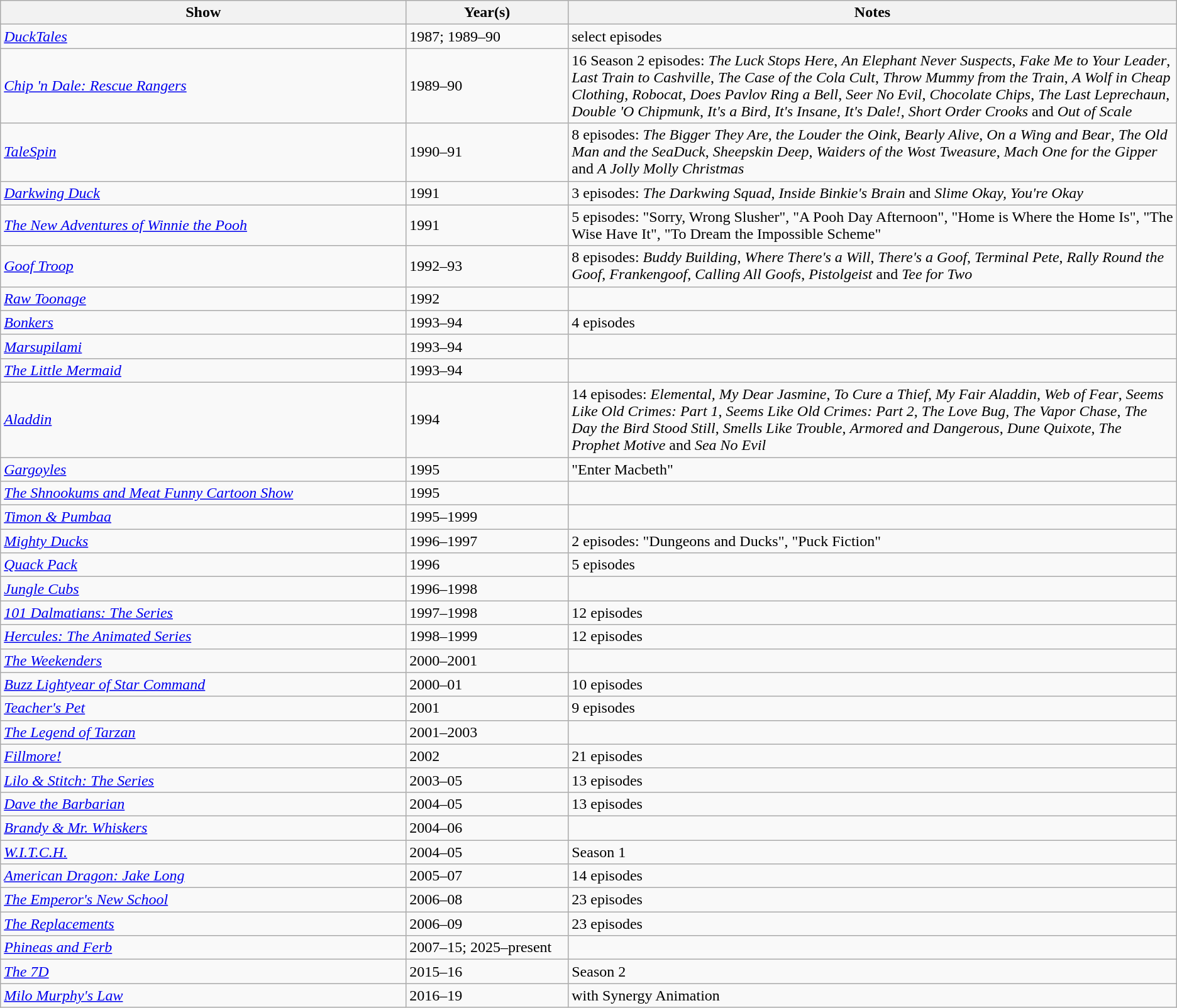<table class="wikitable sortable" style="width: auto; style="width:75%;" table-layout: fixed;" |>
<tr>
<th style="width:20%;">Show</th>
<th style="width:8%;">Year(s)</th>
<th style="width:30%;" class="unsortable">Notes</th>
</tr>
<tr>
<td><em><a href='#'>DuckTales</a></em></td>
<td>1987; 1989–90</td>
<td>select episodes</td>
</tr>
<tr>
<td><em><a href='#'>Chip 'n Dale: Rescue Rangers</a></em></td>
<td>1989–90</td>
<td>16 Season 2 episodes: <em>The Luck Stops Here</em>, <em>An Elephant Never Suspects</em>, <em>Fake Me to Your Leader</em>, <em>Last Train to Cashville</em>, <em>The Case of the Cola Cult</em>, <em>Throw Mummy from the Train</em>, <em>A Wolf in Cheap Clothing</em>, <em>Robocat</em>, <em>Does Pavlov Ring a Bell</em>, <em>Seer No Evil</em>, <em>Chocolate Chips</em>, <em>The Last Leprechaun</em>, <em>Double 'O Chipmunk</em>, <em>It's a Bird, It's Insane, It's Dale!</em>, <em>Short Order Crooks</em> and <em>Out of Scale</em></td>
</tr>
<tr>
<td><em><a href='#'>TaleSpin</a></em></td>
<td>1990–91</td>
<td>8 episodes: <em>The Bigger They Are, the Louder the Oink</em>, <em>Bearly Alive</em>, <em>On a Wing and Bear</em>, <em>The Old Man and the SeaDuck</em>, <em>Sheepskin Deep</em>, <em>Waiders of the Wost Tweasure</em>, <em>Mach One for the Gipper</em> and <em>A Jolly Molly Christmas</em></td>
</tr>
<tr>
<td><em><a href='#'>Darkwing Duck</a></em></td>
<td>1991</td>
<td>3 episodes: <em>The Darkwing Squad</em>, <em>Inside Binkie's Brain</em> and <em>Slime Okay, You're Okay</em></td>
</tr>
<tr>
<td><em><a href='#'>The New Adventures of Winnie the Pooh</a></em></td>
<td>1991</td>
<td>5 episodes: "Sorry, Wrong Slusher", "A Pooh Day Afternoon", "Home is Where the Home Is", "The Wise Have It", "To Dream the Impossible Scheme"</td>
</tr>
<tr>
<td><em><a href='#'>Goof Troop</a></em></td>
<td>1992–93</td>
<td>8 episodes: <em>Buddy Building</em>, <em>Where There's a Will</em>, <em>There's a Goof</em>, <em>Terminal Pete</em>, <em>Rally Round the Goof</em>, <em>Frankengoof</em>, <em>Calling All Goofs</em>, <em>Pistolgeist</em> and <em>Tee for Two</em></td>
</tr>
<tr>
<td><em><a href='#'>Raw Toonage</a></em></td>
<td>1992</td>
<td></td>
</tr>
<tr>
<td><em><a href='#'>Bonkers</a></em></td>
<td>1993–94</td>
<td>4 episodes</td>
</tr>
<tr>
<td><em><a href='#'>Marsupilami</a></em></td>
<td>1993–94</td>
<td></td>
</tr>
<tr>
<td><em><a href='#'>The Little Mermaid</a></em></td>
<td>1993–94</td>
<td></td>
</tr>
<tr>
<td><em><a href='#'>Aladdin</a></em></td>
<td>1994</td>
<td>14 episodes: <em>Elemental, My Dear Jasmine</em>, <em>To Cure a Thief</em>, <em>My Fair Aladdin</em>, <em>Web of Fear</em>, <em>Seems Like Old Crimes: Part 1</em>, <em>Seems Like Old Crimes: Part 2</em>, <em>The Love Bug, The Vapor Chase</em>, <em>The Day the Bird Stood Still</em>, <em>Smells Like Trouble</em>, <em>Armored and Dangerous</em>, <em>Dune Quixote</em>, <em>The Prophet Motive</em> and <em>Sea No Evil</em></td>
</tr>
<tr>
<td><em><a href='#'>Gargoyles</a></em></td>
<td>1995</td>
<td>"Enter Macbeth"</td>
</tr>
<tr>
<td><em><a href='#'>The Shnookums and Meat Funny Cartoon Show</a></em></td>
<td>1995</td>
<td></td>
</tr>
<tr>
<td><em><a href='#'>Timon & Pumbaa</a></em></td>
<td>1995–1999</td>
<td></td>
</tr>
<tr>
<td><em><a href='#'>Mighty Ducks</a></em></td>
<td>1996–1997</td>
<td>2 episodes: "Dungeons and Ducks", "Puck Fiction"</td>
</tr>
<tr>
<td><em><a href='#'>Quack Pack</a></em></td>
<td>1996</td>
<td>5 episodes</td>
</tr>
<tr>
<td><em><a href='#'>Jungle Cubs</a></em></td>
<td>1996–1998</td>
<td></td>
</tr>
<tr>
<td><em><a href='#'>101 Dalmatians: The Series</a></em></td>
<td>1997–1998</td>
<td>12 episodes</td>
</tr>
<tr>
<td><em><a href='#'>Hercules: The Animated Series</a></em></td>
<td>1998–1999</td>
<td>12 episodes</td>
</tr>
<tr>
<td><em><a href='#'>The Weekenders</a></em></td>
<td>2000–2001</td>
<td></td>
</tr>
<tr>
<td><em><a href='#'>Buzz Lightyear of Star Command</a></em></td>
<td>2000–01</td>
<td>10 episodes</td>
</tr>
<tr>
<td><em><a href='#'>Teacher's Pet</a></em></td>
<td>2001</td>
<td>9 episodes</td>
</tr>
<tr>
<td><em><a href='#'>The Legend of Tarzan</a></em></td>
<td>2001–2003</td>
<td></td>
</tr>
<tr>
<td><em><a href='#'>Fillmore!</a></em></td>
<td>2002</td>
<td>21 episodes</td>
</tr>
<tr>
<td><em><a href='#'>Lilo & Stitch: The Series</a></em></td>
<td>2003–05</td>
<td>13 episodes</td>
</tr>
<tr>
<td><em><a href='#'>Dave the Barbarian</a></em></td>
<td>2004–05</td>
<td>13 episodes</td>
</tr>
<tr>
<td><em><a href='#'>Brandy & Mr. Whiskers</a></em></td>
<td>2004–06</td>
<td></td>
</tr>
<tr>
<td><em><a href='#'>W.I.T.C.H.</a></em></td>
<td>2004–05</td>
<td>Season 1</td>
</tr>
<tr>
<td><em><a href='#'>American Dragon: Jake Long</a></em></td>
<td>2005–07</td>
<td>14 episodes</td>
</tr>
<tr>
<td><em><a href='#'>The Emperor's New School</a></em></td>
<td>2006–08</td>
<td>23 episodes</td>
</tr>
<tr>
<td><em><a href='#'>The Replacements</a></em></td>
<td>2006–09</td>
<td>23 episodes</td>
</tr>
<tr>
<td><em><a href='#'>Phineas and Ferb</a></em></td>
<td>2007–15; 2025–present</td>
<td></td>
</tr>
<tr>
<td><em><a href='#'>The 7D</a></em></td>
<td>2015–16</td>
<td>Season 2</td>
</tr>
<tr>
<td><em><a href='#'>Milo Murphy's Law</a></em></td>
<td>2016–19</td>
<td>with Synergy Animation</td>
</tr>
</table>
